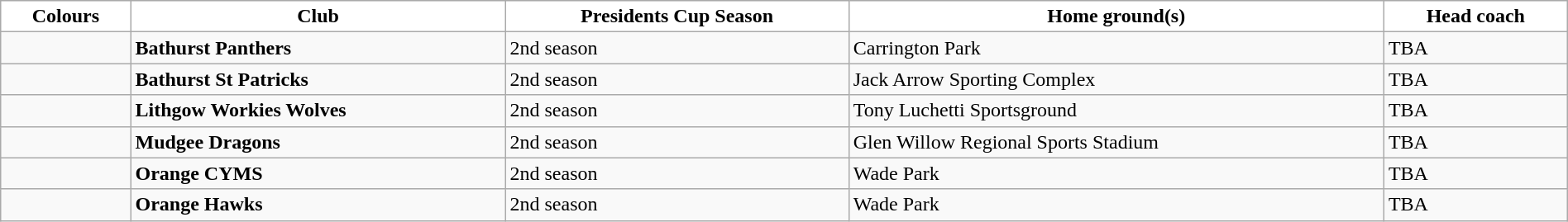<table class="wikitable" style="width:100%; text-align:left">
<tr>
<th style="background:white">Colours</th>
<th style="background:white">Club</th>
<th style="background:white">Presidents Cup Season</th>
<th style="background:white">Home ground(s)</th>
<th style="background:white">Head coach</th>
</tr>
<tr>
<td></td>
<td><strong>Bathurst Panthers</strong></td>
<td>2nd season</td>
<td>Carrington Park</td>
<td>TBA</td>
</tr>
<tr>
<td></td>
<td><strong>Bathurst St Patricks</strong></td>
<td>2nd season</td>
<td>Jack Arrow Sporting Complex</td>
<td>TBA</td>
</tr>
<tr>
<td></td>
<td><strong>Lithgow Workies Wolves</strong></td>
<td>2nd season</td>
<td>Tony Luchetti Sportsground</td>
<td>TBA</td>
</tr>
<tr>
<td></td>
<td><strong>Mudgee Dragons</strong></td>
<td>2nd season</td>
<td>Glen Willow Regional Sports Stadium</td>
<td>TBA</td>
</tr>
<tr>
<td></td>
<td><strong>Orange CYMS</strong></td>
<td>2nd season</td>
<td>Wade Park</td>
<td>TBA</td>
</tr>
<tr>
<td></td>
<td><strong>Orange Hawks</strong></td>
<td>2nd season</td>
<td>Wade Park</td>
<td>TBA</td>
</tr>
</table>
